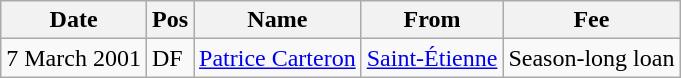<table class="wikitable">
<tr>
<th>Date</th>
<th>Pos</th>
<th>Name</th>
<th>From</th>
<th>Fee</th>
</tr>
<tr>
<td>7 March 2001</td>
<td>DF</td>
<td> <a href='#'>Patrice Carteron</a></td>
<td> <a href='#'>Saint-Étienne</a></td>
<td>Season-long loan</td>
</tr>
</table>
